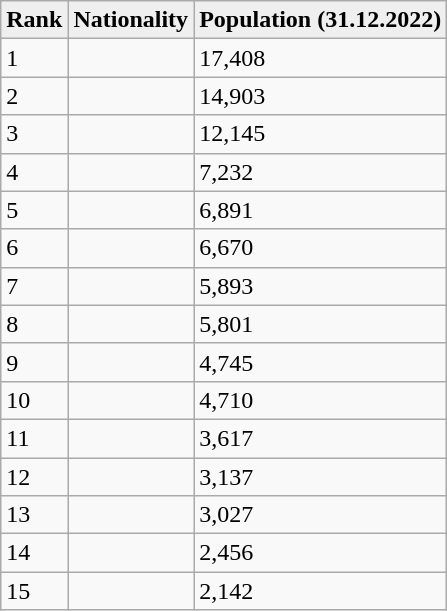<table class="wikitable">
<tr>
<th style="background:#efefef;">Rank</th>
<th style="background:#efefef;">Nationality</th>
<th style="background:#efefef;">Population (31.12.2022)</th>
</tr>
<tr>
<td>1</td>
<td></td>
<td>17,408</td>
</tr>
<tr>
<td>2</td>
<td></td>
<td>14,903</td>
</tr>
<tr>
<td>3</td>
<td></td>
<td>12,145</td>
</tr>
<tr>
<td>4</td>
<td></td>
<td>7,232</td>
</tr>
<tr>
<td>5</td>
<td></td>
<td>6,891</td>
</tr>
<tr>
<td>6</td>
<td></td>
<td>6,670</td>
</tr>
<tr>
<td>7</td>
<td></td>
<td>5,893</td>
</tr>
<tr>
<td>8</td>
<td></td>
<td>5,801</td>
</tr>
<tr>
<td>9</td>
<td></td>
<td>4,745</td>
</tr>
<tr>
<td>10</td>
<td></td>
<td>4,710</td>
</tr>
<tr>
<td>11</td>
<td></td>
<td>3,617</td>
</tr>
<tr>
<td>12</td>
<td></td>
<td>3,137</td>
</tr>
<tr>
<td>13</td>
<td></td>
<td>3,027</td>
</tr>
<tr>
<td>14</td>
<td></td>
<td>2,456</td>
</tr>
<tr>
<td>15</td>
<td></td>
<td>2,142</td>
</tr>
</table>
